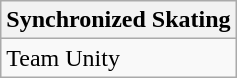<table class="wikitable">
<tr>
<th>Synchronized Skating</th>
</tr>
<tr>
<td>  Team Unity</td>
</tr>
</table>
